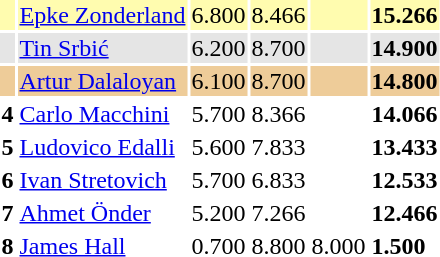<table>
<tr style="background:#fffcaf;">
<th scope=row style="text-align:center"></th>
<td style="text-align:left"> <a href='#'>Epke Zonderland</a></td>
<td>6.800</td>
<td>8.466</td>
<td></td>
<td><strong>15.266</strong></td>
</tr>
<tr style="background:#e5e5e5;">
<th scope=row style="text-align:center"></th>
<td style="text-align:left"> <a href='#'>Tin Srbić</a></td>
<td>6.200</td>
<td>8.700</td>
<td></td>
<td><strong>14.900</strong></td>
</tr>
<tr style="background:#ec9;">
<th scope=row style="text-align:center"></th>
<td style="text-align:left"> <a href='#'>Artur Dalaloyan</a></td>
<td>6.100</td>
<td>8.700</td>
<td></td>
<td><strong>14.800</strong></td>
</tr>
<tr>
<th scope=row style="text-align:center">4</th>
<td style="text-align:left"> <a href='#'>Carlo Macchini</a></td>
<td>5.700</td>
<td>8.366</td>
<td></td>
<td><strong>14.066</strong></td>
</tr>
<tr>
<th scope=row style="text-align:center">5</th>
<td style="text-align:left"> <a href='#'>Ludovico Edalli</a></td>
<td>5.600</td>
<td>7.833</td>
<td></td>
<td><strong>13.433</strong></td>
</tr>
<tr>
<th scope=row style="text-align:center">6</th>
<td style="text-align:left"> <a href='#'>Ivan Stretovich</a></td>
<td>5.700</td>
<td>6.833</td>
<td></td>
<td><strong>12.533</strong></td>
</tr>
<tr>
<th scope=row style="text-align:center">7</th>
<td style="text-align:left"> <a href='#'>Ahmet Önder</a></td>
<td>5.200</td>
<td>7.266</td>
<td></td>
<td><strong>12.466</strong></td>
</tr>
<tr>
<th scope=row style="text-align:center">8</th>
<td style="text-align:left"> <a href='#'>James Hall</a></td>
<td>0.700</td>
<td>8.800</td>
<td>8.000</td>
<td><strong>1.500</strong></td>
</tr>
</table>
